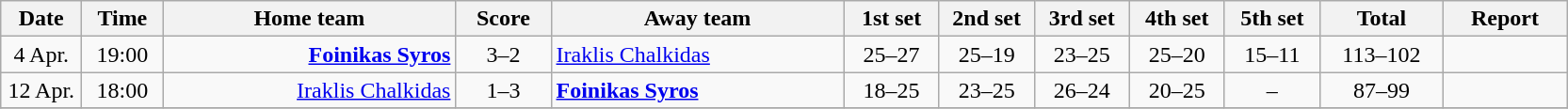<table class="wikitable" style="text-align: center; font-size:100%">
<tr>
<th width="50">Date</th>
<th width="50">Time</th>
<th width="200">Home team</th>
<th width="60">Score</th>
<th width="200">Away team</th>
<th width="60">1st set</th>
<th width="60">2nd set</th>
<th width="60">3rd set</th>
<th width="60">4th set</th>
<th width="60">5th set</th>
<th width="80">Total</th>
<th width="80">Report</th>
</tr>
<tr>
<td>4 Apr.</td>
<td>19:00</td>
<td align=right><strong><a href='#'>Foinikas Syros</a></strong></td>
<td>3–2</td>
<td align=left><a href='#'>Iraklis Chalkidas</a></td>
<td>25–27</td>
<td>25–19</td>
<td>23–25</td>
<td>25–20</td>
<td>15–11</td>
<td>113–102</td>
<td></td>
</tr>
<tr>
<td>12 Apr.</td>
<td>18:00</td>
<td align=right><a href='#'>Iraklis Chalkidas</a></td>
<td>1–3</td>
<td align=left><strong><a href='#'>Foinikas Syros</a></strong></td>
<td>18–25</td>
<td>23–25</td>
<td>26–24</td>
<td>20–25</td>
<td>–</td>
<td>87–99</td>
<td></td>
</tr>
<tr>
</tr>
</table>
